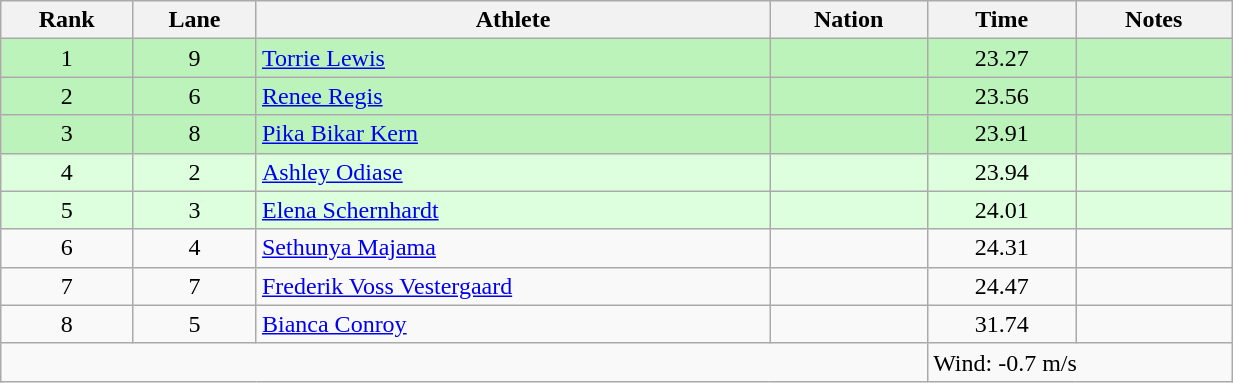<table class="wikitable sortable" style="text-align:center;width: 65%;">
<tr>
<th scope="col">Rank</th>
<th scope="col">Lane</th>
<th scope="col">Athlete</th>
<th scope="col">Nation</th>
<th scope="col">Time</th>
<th scope="col">Notes</th>
</tr>
<tr bgcolor=bbf3bb>
<td>1</td>
<td>9</td>
<td align=left><a href='#'>Torrie Lewis</a></td>
<td align=left></td>
<td>23.27</td>
<td></td>
</tr>
<tr bgcolor=bbf3bb>
<td>2</td>
<td>6</td>
<td align=left><a href='#'>Renee Regis</a></td>
<td align=left></td>
<td>23.56</td>
<td></td>
</tr>
<tr bgcolor=bbf3bb>
<td>3</td>
<td>8</td>
<td align=left><a href='#'>Pika Bikar Kern</a></td>
<td align=left></td>
<td>23.91</td>
<td></td>
</tr>
<tr bgcolor=ddffdd>
<td>4</td>
<td>2</td>
<td align=left><a href='#'>Ashley Odiase</a></td>
<td align=left></td>
<td>23.94</td>
<td></td>
</tr>
<tr bgcolor=ddffdd>
<td>5</td>
<td>3</td>
<td align=left><a href='#'>Elena Schernhardt</a></td>
<td align=left></td>
<td>24.01</td>
<td></td>
</tr>
<tr>
<td>6</td>
<td>4</td>
<td align=left><a href='#'>Sethunya Majama</a></td>
<td align=left></td>
<td>24.31</td>
<td></td>
</tr>
<tr>
<td>7</td>
<td>7</td>
<td align=left><a href='#'>Frederik Voss Vestergaard</a></td>
<td align=left></td>
<td>24.47</td>
<td></td>
</tr>
<tr>
<td>8</td>
<td>5</td>
<td align=left><a href='#'>Bianca Conroy</a></td>
<td align=left></td>
<td>31.74</td>
<td></td>
</tr>
<tr class="sortbottom">
<td colspan="4"></td>
<td colspan="2" style="text-align:left;">Wind: -0.7 m/s</td>
</tr>
</table>
